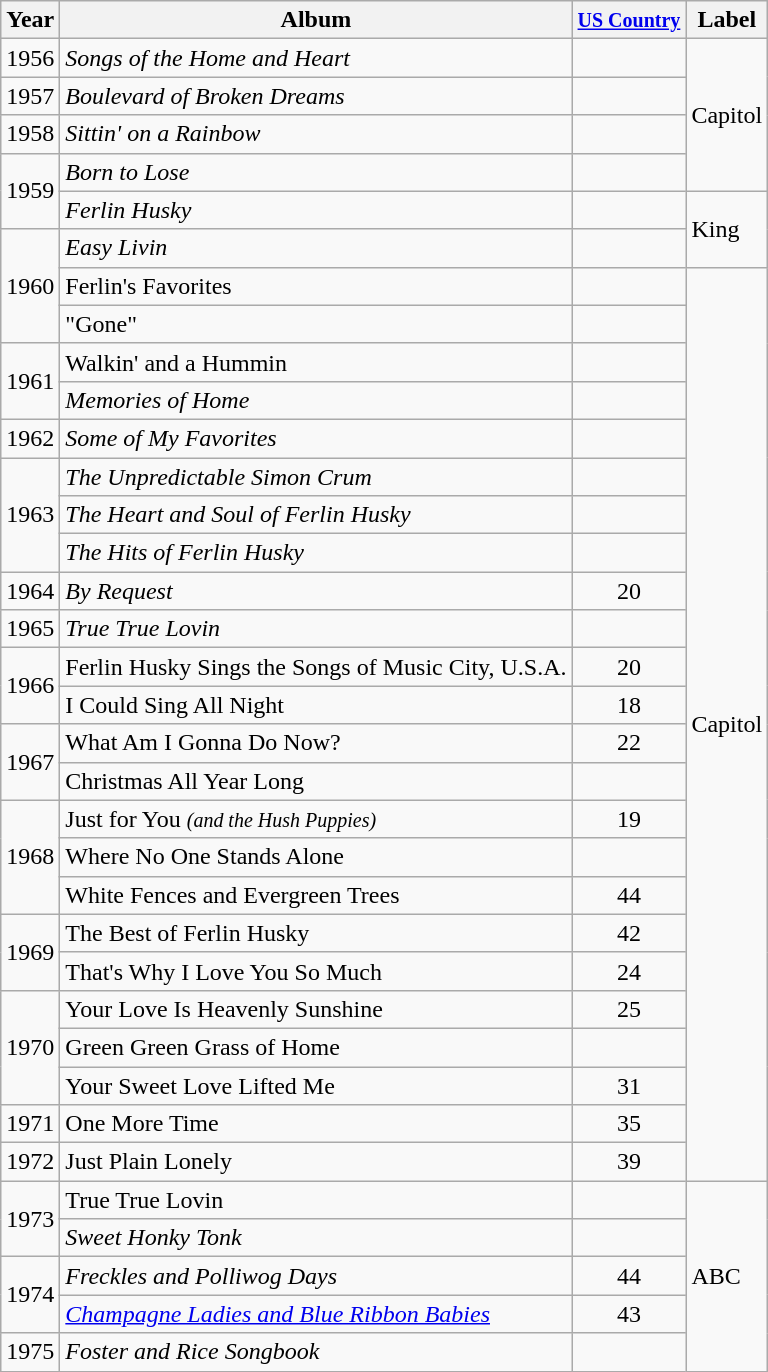<table class="wikitable">
<tr>
<th>Year</th>
<th>Album</th>
<th><small><a href='#'>US Country</a></small></th>
<th>Label</th>
</tr>
<tr>
<td>1956</td>
<td><em>Songs of the Home and Heart</em></td>
<td></td>
<td rowspan="4">Capitol</td>
</tr>
<tr>
<td>1957</td>
<td><em>Boulevard of Broken Dreams</em></td>
<td></td>
</tr>
<tr>
<td>1958</td>
<td><em>Sittin' on a Rainbow</em></td>
<td></td>
</tr>
<tr>
<td rowspan="2">1959</td>
<td><em>Born to Lose</em></td>
<td></td>
</tr>
<tr>
<td><em>Ferlin Husky</em></td>
<td></td>
<td rowspan="2">King</td>
</tr>
<tr>
<td rowspan="3">1960</td>
<td><em>Easy Livin<strong></td>
<td></td>
</tr>
<tr>
<td></em>Ferlin's Favorites<em></td>
<td></td>
<td rowspan="24">Capitol</td>
</tr>
<tr>
<td></em>"Gone"<em></td>
<td></td>
</tr>
<tr>
<td rowspan="2">1961</td>
<td></em>Walkin' and a Hummin</strong></td>
<td></td>
</tr>
<tr>
<td><em>Memories of Home</em></td>
<td></td>
</tr>
<tr>
<td>1962</td>
<td><em>Some of My Favorites</em></td>
<td></td>
</tr>
<tr>
<td rowspan="3">1963</td>
<td><em>The Unpredictable Simon Crum</em></td>
<td></td>
</tr>
<tr>
<td><em>The Heart and Soul of Ferlin Husky</em></td>
<td></td>
</tr>
<tr>
<td><em>The Hits of Ferlin Husky</em></td>
<td></td>
</tr>
<tr>
<td>1964</td>
<td><em>By Request</em></td>
<td align="center">20</td>
</tr>
<tr>
<td>1965</td>
<td><em>True True Lovin<strong></td>
<td></td>
</tr>
<tr>
<td rowspan="2">1966</td>
<td></em>Ferlin Husky Sings the Songs of Music City, U.S.A.<em></td>
<td align="center">20</td>
</tr>
<tr>
<td></em>I Could Sing All Night<em></td>
<td align="center">18</td>
</tr>
<tr>
<td rowspan="2">1967</td>
<td></em>What Am I Gonna Do Now?<em></td>
<td align="center">22</td>
</tr>
<tr>
<td></em>Christmas All Year Long<em></td>
<td></td>
</tr>
<tr>
<td rowspan="3">1968</td>
<td></em>Just for You<em> <small>(and the Hush Puppies)</small></td>
<td align="center">19</td>
</tr>
<tr>
<td></em>Where No One Stands Alone<em></td>
<td></td>
</tr>
<tr>
<td></em>White Fences and Evergreen Trees<em></td>
<td align="center">44</td>
</tr>
<tr>
<td rowspan="2">1969</td>
<td></em>The Best of Ferlin Husky<em></td>
<td align="center">42</td>
</tr>
<tr>
<td></em>That's Why I Love You So Much<em></td>
<td align="center">24</td>
</tr>
<tr>
<td rowspan="3">1970</td>
<td></em>Your Love Is Heavenly Sunshine<em></td>
<td align="center">25</td>
</tr>
<tr>
<td></em>Green Green Grass of Home<em></td>
<td></td>
</tr>
<tr>
<td></em>Your Sweet Love Lifted Me<em></td>
<td align="center">31</td>
</tr>
<tr>
<td>1971</td>
<td></em>One More Time<em></td>
<td align="center">35</td>
</tr>
<tr>
<td>1972</td>
<td></em>Just Plain Lonely<em></td>
<td align="center">39</td>
</tr>
<tr>
<td rowspan="2">1973</td>
<td></em>True True Lovin</strong></td>
<td></td>
<td rowspan="5">ABC</td>
</tr>
<tr>
<td><em>Sweet Honky Tonk</em></td>
<td></td>
</tr>
<tr>
<td rowspan="2">1974</td>
<td><em>Freckles and Polliwog Days</em></td>
<td align="center">44</td>
</tr>
<tr>
<td><em><a href='#'>Champagne Ladies and Blue Ribbon Babies</a></em></td>
<td align="center">43</td>
</tr>
<tr>
<td>1975</td>
<td><em>Foster and Rice Songbook</em></td>
<td></td>
</tr>
</table>
